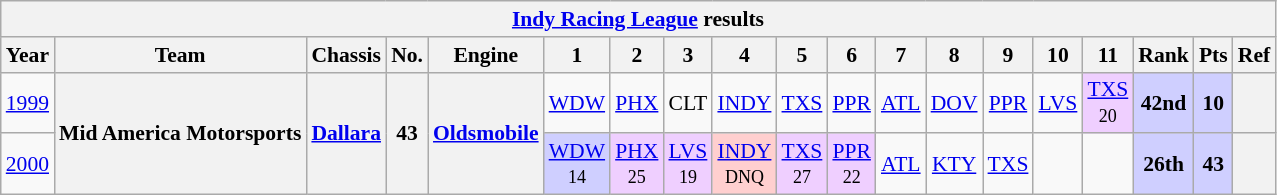<table class="wikitable" style="text-align:center; font-size:90%">
<tr>
<th colspan=19><a href='#'>Indy Racing League</a> results</th>
</tr>
<tr>
<th>Year</th>
<th>Team</th>
<th>Chassis</th>
<th>No.</th>
<th>Engine</th>
<th>1</th>
<th>2</th>
<th>3</th>
<th>4</th>
<th>5</th>
<th>6</th>
<th>7</th>
<th>8</th>
<th>9</th>
<th>10</th>
<th>11</th>
<th>Rank</th>
<th>Pts</th>
<th>Ref</th>
</tr>
<tr>
<td><a href='#'>1999</a></td>
<th rowspan=2>Mid America Motorsports</th>
<th rowspan=2><a href='#'>Dallara</a></th>
<th rowspan=2>43</th>
<th rowspan=2><a href='#'>Oldsmobile</a></th>
<td><a href='#'>WDW</a></td>
<td><a href='#'>PHX</a></td>
<td>CLT</td>
<td><a href='#'>INDY</a></td>
<td><a href='#'>TXS</a></td>
<td><a href='#'>PPR</a></td>
<td><a href='#'>ATL</a></td>
<td><a href='#'>DOV</a></td>
<td><a href='#'>PPR</a></td>
<td><a href='#'>LVS</a></td>
<td style="background:#EFCFFF;"><a href='#'>TXS</a><br><small>20</small></td>
<th style="background:#CFCFFF;">42nd</th>
<th style="background:#CFCFFF;">10</th>
<th></th>
</tr>
<tr>
<td><a href='#'>2000</a></td>
<td style="background:#CFCFFF;"><a href='#'>WDW</a><br><small>14</small></td>
<td style="background:#EFCFFF;"><a href='#'>PHX</a><br><small>25</small></td>
<td style="background:#EFCFFF;"><a href='#'>LVS</a><br><small>19</small></td>
<td style="background:#FFCFCF;"><a href='#'>INDY</a><br><small>DNQ</small></td>
<td style="background:#EFCFFF;"><a href='#'>TXS</a><br><small>27</small></td>
<td style="background:#EFCFFF;"><a href='#'>PPR</a><br><small>22</small></td>
<td><a href='#'>ATL</a></td>
<td><a href='#'>KTY</a></td>
<td><a href='#'>TXS</a></td>
<td></td>
<td></td>
<th style="background:#CFCFFF;">26th</th>
<th style="background:#CFCFFF;">43</th>
<th></th>
</tr>
</table>
